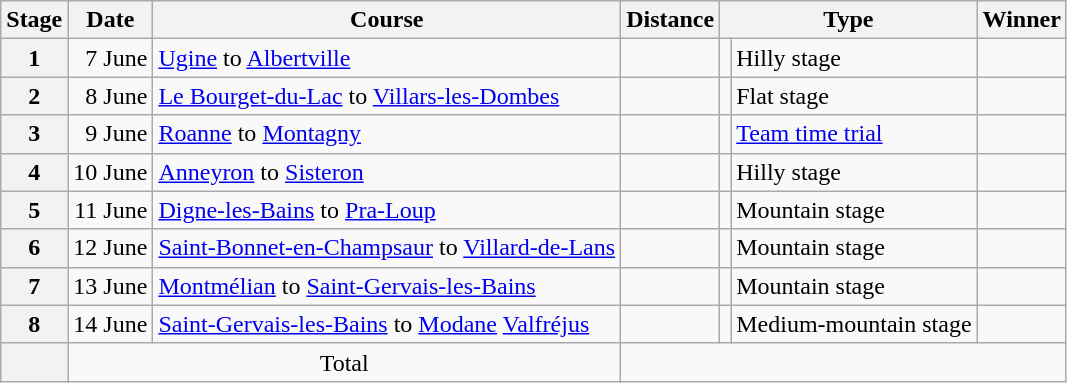<table class="wikitable">
<tr>
<th scope="col">Stage</th>
<th scope="col">Date</th>
<th scope="col">Course</th>
<th scope="col">Distance</th>
<th scope="col" colspan="2">Type</th>
<th scope="col">Winner</th>
</tr>
<tr>
<th scope="col">1</th>
<td style="text-align:right;">7 June</td>
<td><a href='#'>Ugine</a> to <a href='#'>Albertville</a></td>
<td></td>
<td></td>
<td>Hilly stage</td>
<td></td>
</tr>
<tr>
<th scope="row">2</th>
<td style="text-align:right;">8 June</td>
<td><a href='#'>Le Bourget-du-Lac</a> to <a href='#'>Villars-les-Dombes</a></td>
<td></td>
<td></td>
<td>Flat stage</td>
<td></td>
</tr>
<tr>
<th scope="row">3</th>
<td style="text-align:right;">9 June</td>
<td><a href='#'>Roanne</a> to <a href='#'>Montagny</a></td>
<td></td>
<td></td>
<td><a href='#'>Team time trial</a></td>
<td></td>
</tr>
<tr>
<th scope="row">4</th>
<td style="text-align:right;">10 June</td>
<td><a href='#'>Anneyron</a> to <a href='#'>Sisteron</a></td>
<td></td>
<td></td>
<td>Hilly stage</td>
<td></td>
</tr>
<tr>
<th scope="row">5</th>
<td style="text-align:right;">11 June</td>
<td><a href='#'>Digne-les-Bains</a> to <a href='#'>Pra-Loup</a></td>
<td></td>
<td></td>
<td>Mountain stage</td>
<td></td>
</tr>
<tr>
<th scope="row">6</th>
<td style="text-align:right;">12 June</td>
<td><a href='#'>Saint-Bonnet-en-Champsaur</a> to <a href='#'>Villard-de-Lans</a></td>
<td></td>
<td></td>
<td>Mountain stage</td>
<td></td>
</tr>
<tr>
<th scope="row">7</th>
<td style="text-align:right;">13 June</td>
<td><a href='#'>Montmélian</a> to <a href='#'>Saint-Gervais-les-Bains</a></td>
<td></td>
<td></td>
<td>Mountain stage</td>
<td></td>
</tr>
<tr>
<th scope="row">8</th>
<td style="text-align:right;">14 June</td>
<td><a href='#'>Saint-Gervais-les-Bains</a> to <a href='#'>Modane</a> <a href='#'>Valfréjus</a></td>
<td></td>
<td></td>
<td>Medium-mountain stage</td>
<td></td>
</tr>
<tr>
<th></th>
<td colspan="2" style="text-align:center;">Total</td>
<td colspan="5" style="text-align:center;"></td>
</tr>
</table>
